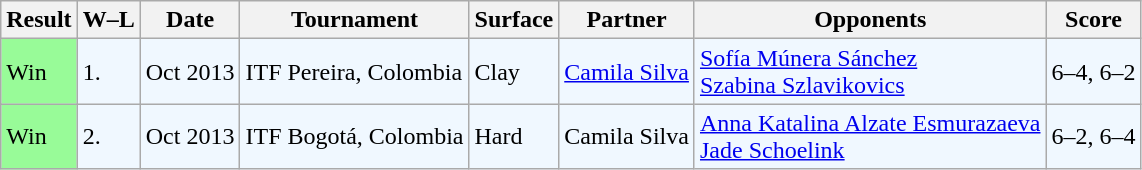<table class="sortable wikitable">
<tr>
<th>Result</th>
<th class="unsortable">W–L</th>
<th>Date</th>
<th>Tournament</th>
<th>Surface</th>
<th>Partner</th>
<th>Opponents</th>
<th class="unsortable">Score</th>
</tr>
<tr style="background:#f0f8ff;">
<td style="background:#98fb98;">Win</td>
<td>1.</td>
<td>Oct 2013</td>
<td>ITF Pereira, Colombia</td>
<td>Clay</td>
<td> <a href='#'>Camila Silva</a></td>
<td> <a href='#'>Sofía Múnera Sánchez</a> <br>  <a href='#'>Szabina Szlavikovics</a></td>
<td>6–4, 6–2</td>
</tr>
<tr style="background:#f0f8ff;">
<td style="background:#98fb98;">Win</td>
<td>2.</td>
<td>Oct 2013</td>
<td>ITF Bogotá, Colombia</td>
<td>Hard</td>
<td> Camila Silva</td>
<td> <a href='#'>Anna Katalina Alzate Esmurazaeva</a> <br>  <a href='#'>Jade Schoelink</a></td>
<td>6–2, 6–4</td>
</tr>
</table>
